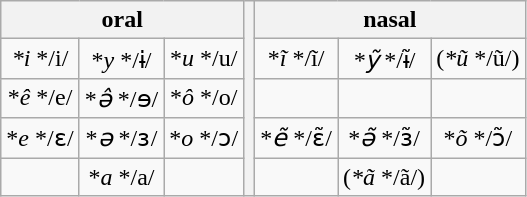<table class="wikitable" style="text-align: center;">
<tr>
<th colspan="3">oral</th>
<th rowspan="5"></th>
<th colspan="3">nasal</th>
</tr>
<tr>
<td><em>*i</em> */i/</td>
<td>*<em>y</em> */ɨ/</td>
<td>*<em>u</em> */u/</td>
<td>*<em>ĩ</em> */ĩ/</td>
<td><em>*ỹ</em> */ɨ̃/</td>
<td>(<em>*ũ</em> */ũ/)</td>
</tr>
<tr>
<td>*<em>ê</em> */e/</td>
<td>*<em>ə̂</em> */ɘ/</td>
<td>*<em>ô</em> */o/</td>
<td></td>
<td></td>
<td></td>
</tr>
<tr>
<td>*<em>e</em> */ɛ/</td>
<td>*<em>ə</em> */ɜ/</td>
<td>*<em>o</em> */ɔ/</td>
<td>*<em>ẽ</em> */ɛ̃/</td>
<td>*<em>ə̃</em> */ɜ̃/</td>
<td>*<em>õ</em> */ɔ̃/</td>
</tr>
<tr>
<td></td>
<td>*<em>a</em> */a/</td>
<td></td>
<td></td>
<td>(<em>*ã</em> */ã/)</td>
<td></td>
</tr>
</table>
